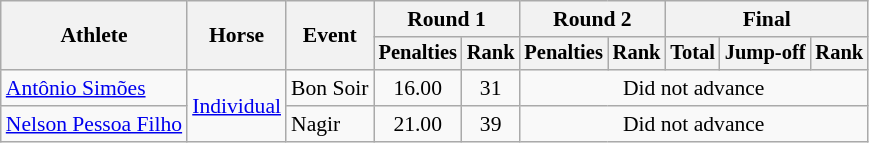<table class="wikitable" style="font-size:90%">
<tr>
<th rowspan="2">Athlete</th>
<th rowspan="2">Horse</th>
<th rowspan="2">Event</th>
<th colspan="2">Round 1</th>
<th colspan="2">Round 2</th>
<th colspan="3">Final</th>
</tr>
<tr style="font-size:95%">
<th>Penalties</th>
<th>Rank</th>
<th>Penalties</th>
<th>Rank</th>
<th>Total</th>
<th>Jump-off</th>
<th>Rank</th>
</tr>
<tr align=center>
<td align=left><a href='#'>Antônio Simões</a></td>
<td align=left rowspan=2><a href='#'>Individual</a></td>
<td align=left>Bon Soir</td>
<td>16.00</td>
<td>31</td>
<td align=center colspan=5>Did not advance</td>
</tr>
<tr align=center>
<td align=left><a href='#'>Nelson Pessoa Filho</a></td>
<td align=left>Nagir</td>
<td>21.00</td>
<td>39</td>
<td align=center colspan=5>Did not advance</td>
</tr>
</table>
